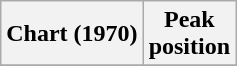<table class="wikitable sortable plainrowheaders" style="text-align:center">
<tr>
<th scope="col">Chart (1970)</th>
<th scope="col">Peak<br>position</th>
</tr>
<tr>
</tr>
</table>
